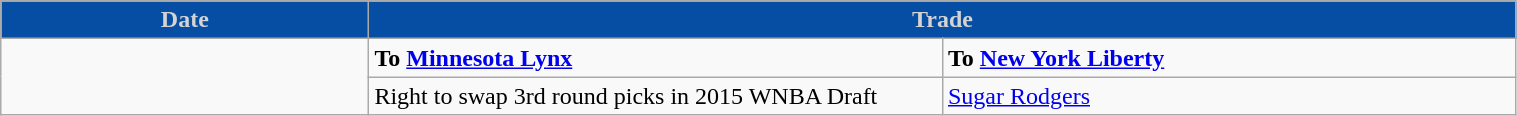<table class="wikitable" style="width:80%">
<tr>
<th style="background:#054EA4;color:#D3D3D3; width=125">Date</th>
<th style="background:#054EA4;color:#D3D3D3;" colspan=2>Trade</th>
</tr>
<tr>
<td rowspan=2></td>
<td width=375><strong>To <a href='#'>Minnesota Lynx</a></strong></td>
<td width=375><strong>To <a href='#'>New York Liberty</a></strong></td>
</tr>
<tr>
<td>Right to swap 3rd round picks in 2015 WNBA Draft</td>
<td><a href='#'>Sugar Rodgers</a></td>
</tr>
</table>
